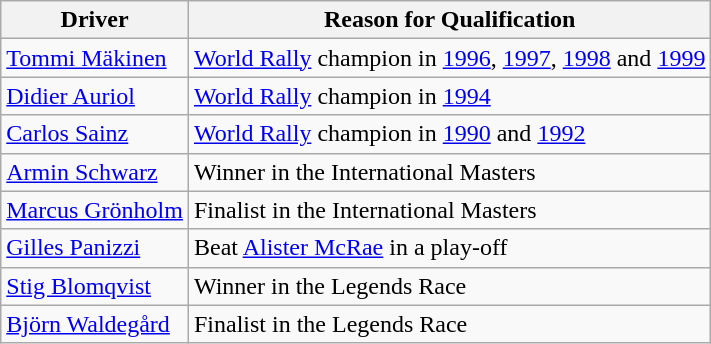<table class="wikitable">
<tr>
<th>Driver</th>
<th>Reason for Qualification</th>
</tr>
<tr>
<td> <a href='#'>Tommi Mäkinen</a></td>
<td><a href='#'>World Rally</a> champion in <a href='#'>1996</a>, <a href='#'>1997</a>, <a href='#'>1998</a> and <a href='#'>1999</a></td>
</tr>
<tr>
<td> <a href='#'>Didier Auriol</a></td>
<td><a href='#'>World Rally</a> champion in <a href='#'>1994</a></td>
</tr>
<tr>
<td> <a href='#'>Carlos Sainz</a></td>
<td><a href='#'>World Rally</a> champion in <a href='#'>1990</a> and <a href='#'>1992</a></td>
</tr>
<tr>
<td> <a href='#'>Armin Schwarz</a></td>
<td>Winner in the International Masters</td>
</tr>
<tr>
<td> <a href='#'>Marcus Grönholm</a></td>
<td>Finalist in the International Masters</td>
</tr>
<tr>
<td> <a href='#'>Gilles Panizzi</a></td>
<td>Beat <a href='#'>Alister McRae</a> in a play-off</td>
</tr>
<tr>
<td> <a href='#'>Stig Blomqvist</a></td>
<td>Winner in the Legends Race</td>
</tr>
<tr>
<td> <a href='#'>Björn Waldegård</a></td>
<td>Finalist in the Legends Race</td>
</tr>
</table>
